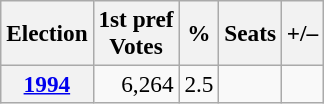<table class="wikitable" style="font-size:97%; text-align:right;">
<tr>
<th>Election</th>
<th>1st pref<br>Votes</th>
<th>%</th>
<th>Seats</th>
<th>+/–</th>
</tr>
<tr>
<th><a href='#'>1994</a></th>
<td>6,264</td>
<td>2.5</td>
<td></td>
<td></td>
</tr>
</table>
